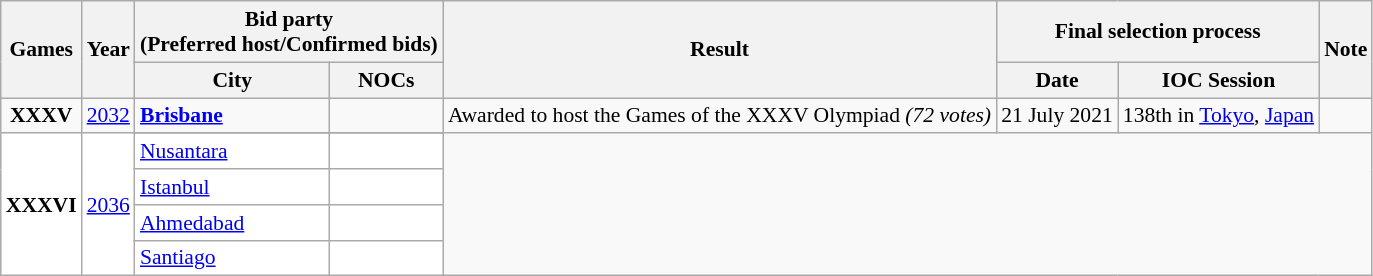<table class="sortable wikitable" style="font-size:90%">
<tr>
<th rowspan=2>Games</th>
<th rowspan=2>Year</th>
<th colspan=2>Bid party<br>(Preferred host/Confirmed bids)</th>
<th rowspan=2>Result</th>
<th colspan=2>Final selection process</th>
<th rowspan=2>Note</th>
</tr>
<tr>
<th>City</th>
<th>NOCs</th>
<th>Date</th>
<th>IOC Session</th>
</tr>
<tr>
<td align=center><strong>XXXV</strong></td>
<td align=center><a href='#'>2032</a></td>
<td><strong><a href='#'>Brisbane</a></strong></td>
<td><strong></strong></td>
<td>Awarded to host the Games of the XXXV Olympiad <em>(72 votes)</em></td>
<td>21 July 2021</td>
<td>138th in <a href='#'>Tokyo</a>, <a href='#'>Japan</a></td>
<td></td>
</tr>
<tr bgcolor=white>
<td rowspan=5 align=center><strong>XXXVI</strong></td>
<td rowspan=5 align=center><a href='#'>2036</a></td>
</tr>
<tr bgcolor=white>
<td><a href='#'>Nusantara</a></td>
<td></td>
</tr>
<tr bgcolor=white>
<td><a href='#'>Istanbul</a></td>
<td></td>
</tr>
<tr bgcolor=white>
<td><a href='#'>Ahmedabad</a></td>
<td></td>
</tr>
<tr bgcolor=white>
<td><a href='#'>Santiago</a></td>
<td></td>
</tr>
</table>
